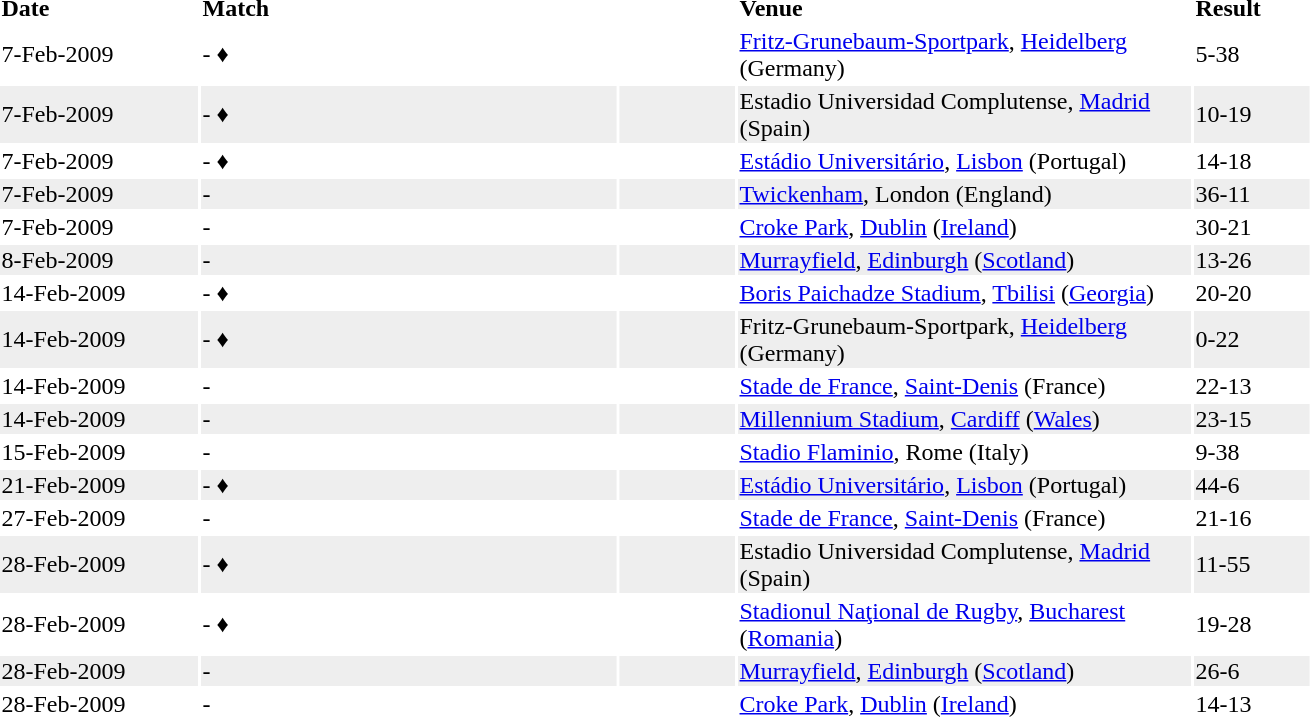<table>
<tr ---->
<td width="130"><strong>Date</strong></td>
<td width="275"><strong>Match</strong></td>
<td width="75"></td>
<td width="300"><strong>Venue</strong></td>
<td width="75"><strong>Result</strong></td>
</tr>
<tr ---->
<td>7-Feb-2009</td>
<td> - <strong></strong> ♦</td>
<td><br></td>
<td><a href='#'>Fritz-Grunebaum-Sportpark</a>, <a href='#'>Heidelberg</a> (Germany)</td>
<td>5-38</td>
</tr>
<tr ---- bgcolor="#eeeeee">
<td>7-Feb-2009</td>
<td> - <strong></strong> ♦</td>
<td><br></td>
<td>Estadio Universidad Complutense, <a href='#'>Madrid</a> (Spain)</td>
<td>10-19</td>
</tr>
<tr ---->
<td>7-Feb-2009</td>
<td> - <strong></strong> ♦</td>
<td><br></td>
<td><a href='#'>Estádio Universitário</a>, <a href='#'>Lisbon</a> (Portugal)</td>
<td>14-18</td>
</tr>
<tr ---- bgcolor="#eeeeee">
<td>7-Feb-2009</td>
<td><strong></strong> - </td>
<td><br></td>
<td><a href='#'>Twickenham</a>, London (England)</td>
<td>36-11</td>
</tr>
<tr ---->
<td>7-Feb-2009</td>
<td> - </td>
<td></td>
<td><a href='#'>Croke Park</a>, <a href='#'>Dublin</a> (<a href='#'>Ireland</a>)</td>
<td>30-21</td>
</tr>
<tr ---- bgcolor="#eeeeee">
<td>8-Feb-2009</td>
<td> - </td>
<td></td>
<td><a href='#'>Murrayfield</a>, <a href='#'>Edinburgh</a> (<a href='#'>Scotland</a>)</td>
<td>13-26</td>
</tr>
<tr ---->
<td>14-Feb-2009</td>
<td> -  ♦</td>
<td><br></td>
<td><a href='#'>Boris Paichadze Stadium</a>, <a href='#'>Tbilisi</a> (<a href='#'>Georgia</a>)</td>
<td>20-20</td>
</tr>
<tr ---- bgcolor="#eeeeee">
<td>14-Feb-2009</td>
<td> - <strong></strong> ♦</td>
<td><br></td>
<td>Fritz-Grunebaum-Sportpark, <a href='#'>Heidelberg</a> (Germany)</td>
<td>0-22</td>
</tr>
<tr ---->
<td>14-Feb-2009</td>
<td> - </td>
<td></td>
<td><a href='#'>Stade de France</a>, <a href='#'>Saint-Denis</a> (France)</td>
<td>22-13</td>
</tr>
<tr ---- bgcolor="#eeeeee">
<td>14-Feb-2009</td>
<td> - </td>
<td></td>
<td><a href='#'>Millennium Stadium</a>, <a href='#'>Cardiff</a> (<a href='#'>Wales</a>)</td>
<td>23-15</td>
</tr>
<tr ---->
<td>15-Feb-2009</td>
<td> - <strong></strong></td>
<td><br></td>
<td><a href='#'>Stadio Flaminio</a>, Rome (Italy)</td>
<td>9-38</td>
</tr>
<tr ---- bgcolor="#eeeeee">
<td>21-Feb-2009</td>
<td><strong></strong> -  ♦</td>
<td><br></td>
<td><a href='#'>Estádio Universitário</a>, <a href='#'>Lisbon</a> (Portugal)</td>
<td>44-6</td>
</tr>
<tr ---->
<td>27-Feb-2009</td>
<td><strong></strong> - </td>
<td><br></td>
<td><a href='#'>Stade de France</a>, <a href='#'>Saint-Denis</a> (France)</td>
<td>21-16</td>
</tr>
<tr ---- bgcolor="#eeeeee">
<td>28-Feb-2009</td>
<td> - <strong></strong> ♦</td>
<td><br></td>
<td>Estadio Universidad Complutense, <a href='#'>Madrid</a> (Spain)</td>
<td>11-55</td>
</tr>
<tr ---->
<td>28-Feb-2009</td>
<td> - <strong></strong> ♦</td>
<td><br></td>
<td><a href='#'>Stadionul Naţional de Rugby</a>, <a href='#'>Bucharest</a> (<a href='#'>Romania</a>)</td>
<td>19-28</td>
</tr>
<tr ---- bgcolor="#eeeeee">
<td>28-Feb-2009</td>
<td><strong></strong> - </td>
<td><br></td>
<td><a href='#'>Murrayfield</a>, <a href='#'>Edinburgh</a> (<a href='#'>Scotland</a>)</td>
<td>26-6</td>
</tr>
<tr ---->
<td>28-Feb-2009</td>
<td><strong></strong>  - </td>
<td><br></td>
<td><a href='#'>Croke Park</a>, <a href='#'>Dublin</a> (<a href='#'>Ireland</a>)</td>
<td>14-13</td>
</tr>
</table>
